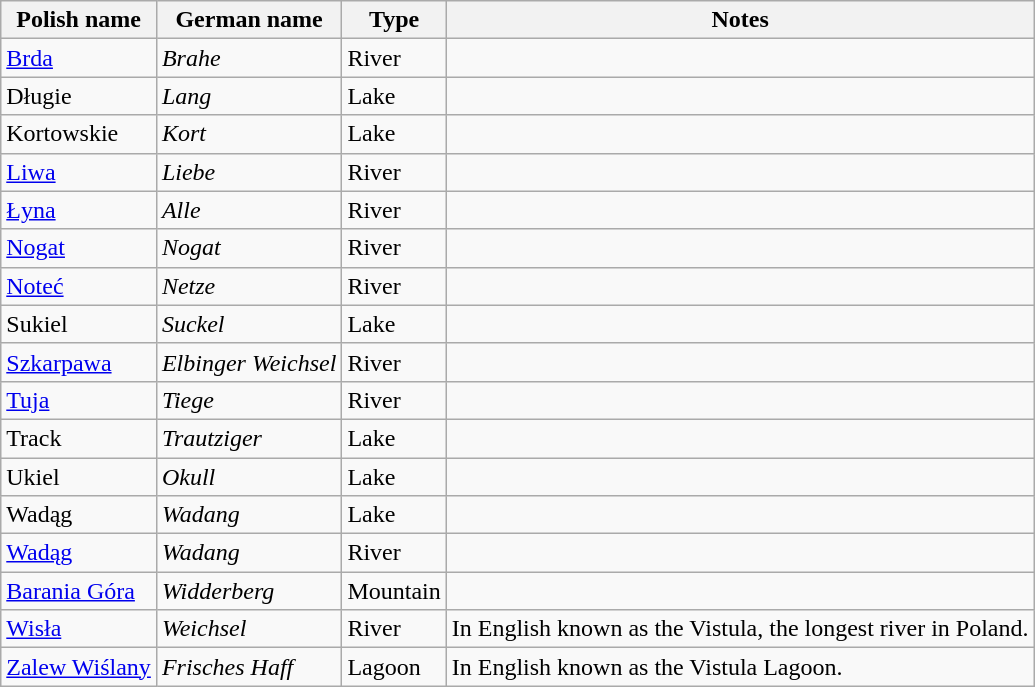<table class="wikitable sortable">
<tr>
<th>Polish name</th>
<th>German name</th>
<th>Type</th>
<th>Notes</th>
</tr>
<tr>
<td><a href='#'>Brda</a></td>
<td><em>Brahe</em></td>
<td>River</td>
<td></td>
</tr>
<tr>
<td>Długie</td>
<td><em>Lang</em></td>
<td>Lake</td>
<td></td>
</tr>
<tr>
<td>Kortowskie</td>
<td><em>Kort</em></td>
<td>Lake</td>
<td></td>
</tr>
<tr>
<td><a href='#'>Liwa</a></td>
<td><em>Liebe</em></td>
<td>River</td>
<td></td>
</tr>
<tr>
<td><a href='#'>Łyna</a></td>
<td><em>Alle</em></td>
<td>River</td>
<td></td>
</tr>
<tr>
<td><a href='#'>Nogat</a></td>
<td><em>Nogat</em></td>
<td>River</td>
<td></td>
</tr>
<tr>
<td><a href='#'>Noteć</a></td>
<td><em>Netze</em></td>
<td>River</td>
<td></td>
</tr>
<tr>
<td>Sukiel</td>
<td><em>Suckel</em></td>
<td>Lake</td>
<td></td>
</tr>
<tr>
<td><a href='#'>Szkarpawa</a></td>
<td><em>Elbinger Weichsel</em></td>
<td>River</td>
<td></td>
</tr>
<tr>
<td><a href='#'>Tuja</a></td>
<td><em>Tiege</em></td>
<td>River</td>
<td></td>
</tr>
<tr>
<td>Track</td>
<td><em>Trautziger</em></td>
<td>Lake</td>
<td></td>
</tr>
<tr>
<td>Ukiel</td>
<td><em>Okull</em></td>
<td>Lake</td>
<td></td>
</tr>
<tr>
<td>Wadąg</td>
<td><em>Wadang</em></td>
<td>Lake</td>
<td></td>
</tr>
<tr>
<td><a href='#'>Wadąg</a></td>
<td><em>Wadang</em></td>
<td>River</td>
<td></td>
</tr>
<tr>
<td><a href='#'>Barania Góra</a></td>
<td><em>Widderberg</em></td>
<td>Mountain</td>
<td></td>
</tr>
<tr>
<td><a href='#'>Wisła</a></td>
<td><em>Weichsel</em></td>
<td>River</td>
<td>In English known as the Vistula, the longest river in Poland.</td>
</tr>
<tr>
<td><a href='#'>Zalew Wiślany</a></td>
<td><em>Frisches Haff</em></td>
<td>Lagoon</td>
<td>In English known as the Vistula Lagoon.</td>
</tr>
</table>
